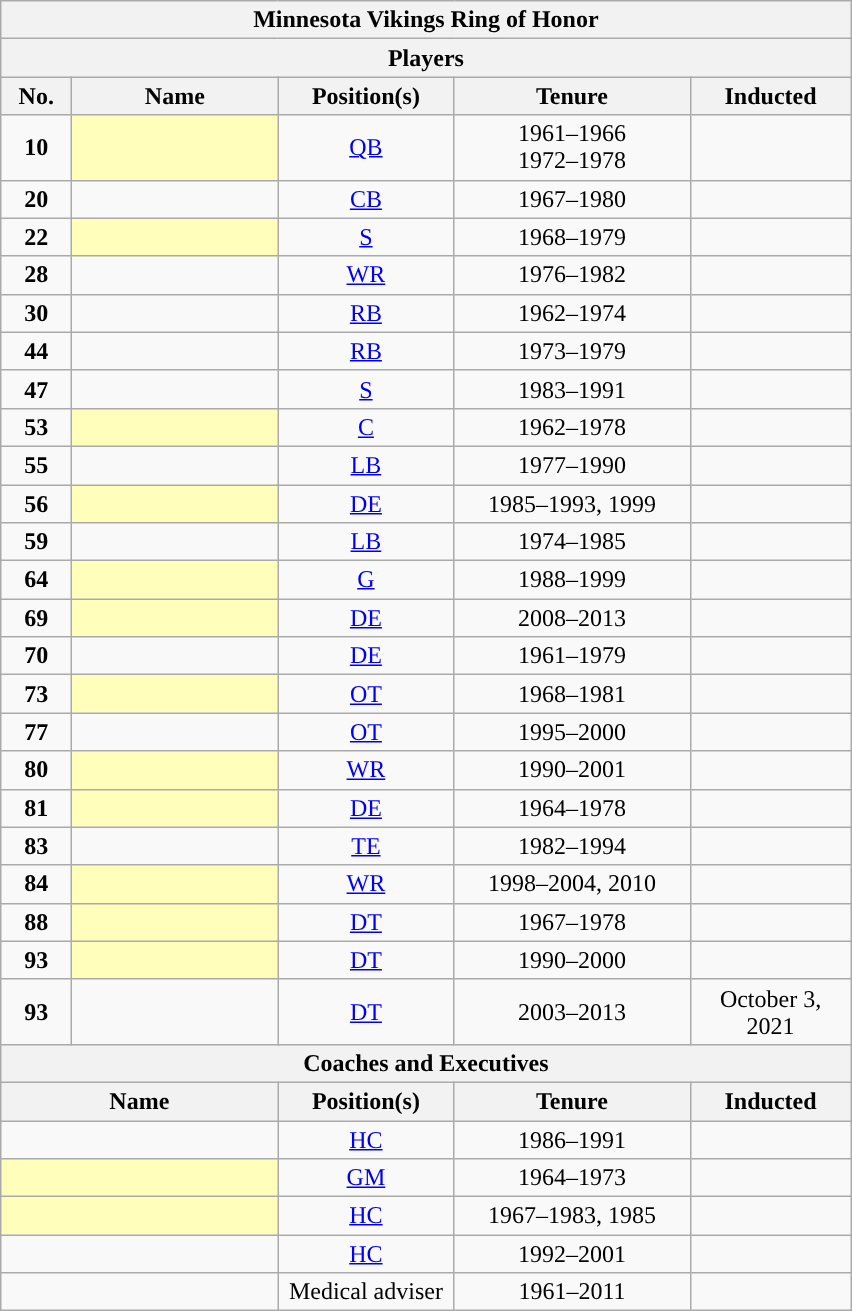<table class="wikitable sortable" style="text-align:center">
<tr>
<th colspan="5">Minnesota Vikings Ring of Honor</th>
</tr>
<tr>
<th colspan="5">Players</th>
</tr>
<tr>
<th style="width:40px">No.</th>
<th style="width:130px">Name</th>
<th style="width:110px">Position(s)</th>
<th style="width:150px">Tenure</th>
<th style="width:100px">Inducted</th>
</tr>
<tr>
<td><strong>10</strong></td>
<td style="background:#ffb"></td>
<td><a href='#'>QB</a></td>
<td>1961–1966<br>1972–1978</td>
<td></td>
</tr>
<tr>
<td><strong>20</strong></td>
<td></td>
<td><a href='#'>CB</a></td>
<td>1967–1980</td>
<td></td>
</tr>
<tr>
<td><strong>22</strong></td>
<td style="background:#ffb"></td>
<td><a href='#'>S</a></td>
<td>1968–1979</td>
<td></td>
</tr>
<tr>
<td><strong>28</strong></td>
<td></td>
<td><a href='#'>WR</a></td>
<td>1976–1982</td>
<td></td>
</tr>
<tr>
<td><strong>30</strong></td>
<td></td>
<td><a href='#'>RB</a></td>
<td>1962–1974</td>
<td></td>
</tr>
<tr>
<td><strong>44</strong></td>
<td></td>
<td><a href='#'>RB</a></td>
<td>1973–1979</td>
<td></td>
</tr>
<tr>
<td><strong>47</strong></td>
<td></td>
<td><a href='#'>S</a></td>
<td>1983–1991</td>
<td></td>
</tr>
<tr>
<td><strong>53</strong></td>
<td style="background:#ffb"></td>
<td><a href='#'>C</a></td>
<td>1962–1978</td>
<td></td>
</tr>
<tr>
<td><strong>55</strong></td>
<td></td>
<td><a href='#'>LB</a></td>
<td>1977–1990</td>
<td></td>
</tr>
<tr>
<td><strong>56</strong></td>
<td style="background:#ffb"></td>
<td><a href='#'>DE</a></td>
<td>1985–1993, 1999</td>
<td></td>
</tr>
<tr>
<td><strong>59</strong></td>
<td></td>
<td><a href='#'>LB</a></td>
<td>1974–1985</td>
<td></td>
</tr>
<tr>
<td><strong>64</strong></td>
<td style="background:#ffb"></td>
<td><a href='#'>G</a></td>
<td>1988–1999</td>
<td></td>
</tr>
<tr>
<td><strong>69</strong></td>
<td style="background:#ffb"></td>
<td><a href='#'>DE</a></td>
<td>2008–2013</td>
<td></td>
</tr>
<tr>
<td><strong>70</strong></td>
<td></td>
<td><a href='#'>DE</a></td>
<td>1961–1979</td>
<td></td>
</tr>
<tr>
<td><strong>73</strong></td>
<td style="background:#ffb"></td>
<td><a href='#'>OT</a></td>
<td>1968–1981</td>
<td></td>
</tr>
<tr>
<td><strong>77</strong></td>
<td></td>
<td><a href='#'>OT</a></td>
<td>1995–2000</td>
<td></td>
</tr>
<tr>
<td><strong>80</strong></td>
<td style="background:#ffb"></td>
<td><a href='#'>WR</a></td>
<td>1990–2001</td>
<td></td>
</tr>
<tr>
<td><strong>81</strong></td>
<td style="background:#ffb"></td>
<td><a href='#'>DE</a></td>
<td>1964–1978</td>
<td></td>
</tr>
<tr>
<td><strong>83</strong></td>
<td></td>
<td><a href='#'>TE</a></td>
<td>1982–1994</td>
<td></td>
</tr>
<tr>
<td><strong>84</strong></td>
<td style="background:#ffb"></td>
<td><a href='#'>WR</a></td>
<td>1998–2004, 2010</td>
<td></td>
</tr>
<tr>
<td><strong>88</strong></td>
<td style="background:#ffb"></td>
<td><a href='#'>DT</a></td>
<td>1967–1978</td>
<td></td>
</tr>
<tr>
<td><strong>93</strong></td>
<td style="background:#ffb"></td>
<td><a href='#'>DT</a></td>
<td>1990–2000</td>
<td></td>
</tr>
<tr>
<td><strong>93</strong></td>
<td></td>
<td><a href='#'>DT</a></td>
<td>2003–2013</td>
<td>October 3, 2021</td>
</tr>
<tr>
<th colspan="5">Coaches and Executives</th>
</tr>
<tr>
<th style="width:130px" colspan=2>Name</th>
<th style="width:110px">Position(s)</th>
<th style="width:150px">Tenure</th>
<th style="width:100px">Inducted</th>
</tr>
<tr>
<td colspan="2"></td>
<td><a href='#'>HC</a></td>
<td>1986–1991</td>
<td></td>
</tr>
<tr>
<td colspan="2" style="background:#ffb"></td>
<td><a href='#'>GM</a></td>
<td>1964–1973</td>
<td></td>
</tr>
<tr>
<td colspan="2" style="background:#ffb"></td>
<td><a href='#'>HC</a></td>
<td>1967–1983, 1985</td>
<td></td>
</tr>
<tr>
<td colspan="2"></td>
<td><a href='#'>HC</a></td>
<td>1992–2001</td>
<td></td>
</tr>
<tr>
<td colspan="2"></td>
<td>Medical adviser</td>
<td>1961–2011</td>
<td></td>
</tr>
</table>
